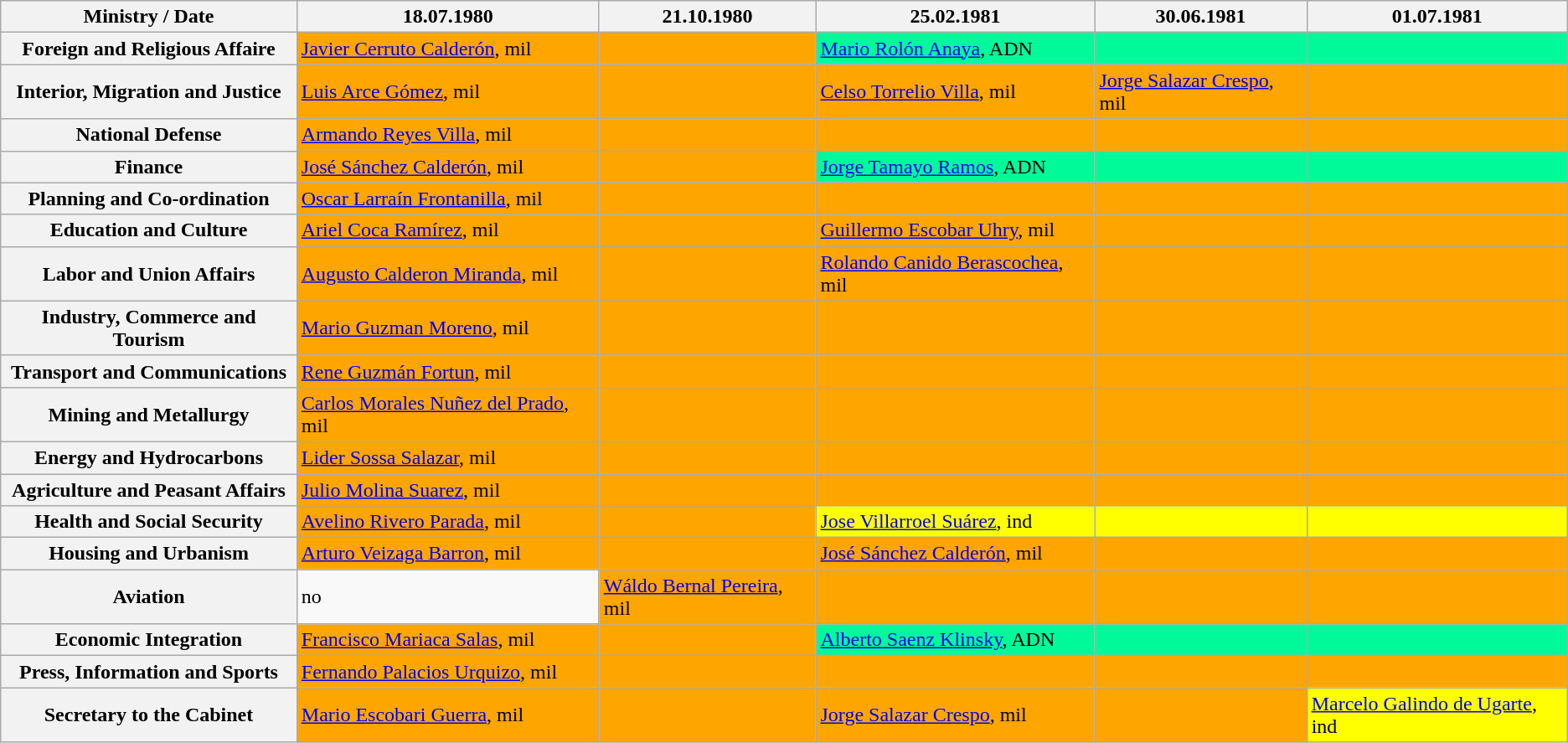<table class="wikitable">
<tr>
<th>Ministry / Date</th>
<th>18.07.1980</th>
<th>21.10.1980</th>
<th>25.02.1981</th>
<th>30.06.1981</th>
<th>01.07.1981</th>
</tr>
<tr>
<th>Foreign and Religious Affaire</th>
<td style="background-color: #FFA500;"><a href='#'>Javier Cerruto Calderón</a>, mil</td>
<td style="background-color: #FFA500;"></td>
<td style="background-color: #00FA9A;"><a href='#'>Mario Rolón Anaya</a>, ADN</td>
<td style="background-color: #00FA9A;"></td>
<td style="background-color: #00FA9A;"></td>
</tr>
<tr>
<th>Interior, Migration and Justice</th>
<td style="background-color: #FFA500;"><a href='#'>Luis Arce Gómez</a>, mil</td>
<td style="background-color: #FFA500;"></td>
<td style="background-color: #FFA500;"><a href='#'>Celso Torrelio Villa</a>, mil</td>
<td style="background-color: #FFA500;"><a href='#'>Jorge Salazar Crespo</a>, mil</td>
<td style="background-color: #FFA500;"></td>
</tr>
<tr>
<th>National Defense</th>
<td style="background-color: #FFA500;"><a href='#'>Armando Reyes Villa</a>, mil</td>
<td style="background-color: #FFA500;"></td>
<td style="background-color: #FFA500;"></td>
<td style="background-color: #FFA500;"></td>
<td style="background-color: #FFA500;"></td>
</tr>
<tr>
<th>Finance</th>
<td style="background-color: #FFA500;"><a href='#'>José Sánchez Calderón</a>, mil</td>
<td style="background-color: #FFA500;"></td>
<td style="background-color: #00FA9A;"><a href='#'>Jorge Tamayo Ramos</a>, ADN</td>
<td style="background-color: #00FA9A;"></td>
<td style="background-color: #00FA9A;"></td>
</tr>
<tr>
<th>Planning and Co-ordination</th>
<td style="background-color: #FFA500;"><a href='#'>Oscar Larraín Frontanilla</a>, mil</td>
<td style="background-color: #FFA500;"></td>
<td style="background-color: #FFA500;"></td>
<td style="background-color: #FFA500;"></td>
<td style="background-color: #FFA500;"></td>
</tr>
<tr>
<th>Education and Culture</th>
<td style="background-color: #FFA500;"><a href='#'>Ariel Coca Ramírez</a>, mil</td>
<td style="background-color: #FFA500;"></td>
<td style="background-color: #FFA500;"><a href='#'>Guillermo Escobar Uhry</a>, mil</td>
<td style="background-color: #FFA500;"></td>
<td style="background-color: #FFA500;"></td>
</tr>
<tr>
<th>Labor and Union Affairs</th>
<td style="background-color: #FFA500;"><a href='#'>Augusto Calderon Miranda</a>, mil</td>
<td style="background-color: #FFA500;"></td>
<td style="background-color: #FFA500;"><a href='#'>Rolando Canido Berascochea</a>, mil</td>
<td style="background-color: #FFA500;"></td>
<td style="background-color: #FFA500;"></td>
</tr>
<tr>
<th>Industry, Commerce and Tourism</th>
<td style="background-color: #FFA500;"><a href='#'>Mario Guzman Moreno</a>, mil</td>
<td style="background-color: #FFA500;"></td>
<td style="background-color: #FFA500;"></td>
<td style="background-color: #FFA500;"></td>
<td style="background-color: #FFA500;"></td>
</tr>
<tr>
<th>Transport and Communications</th>
<td style="background-color: #FFA500;"><a href='#'>Rene Guzmán Fortun</a>, mil</td>
<td style="background-color: #FFA500;"></td>
<td style="background-color: #FFA500;"></td>
<td style="background-color: #FFA500;"></td>
<td style="background-color: #FFA500;"></td>
</tr>
<tr>
<th>Mining and Metallurgy</th>
<td style="background-color: #FFA500;"><a href='#'>Carlos Morales Nuñez del Prado</a>, mil</td>
<td style="background-color: #FFA500;"></td>
<td style="background-color: #FFA500;"></td>
<td style="background-color: #FFA500;"></td>
<td style="background-color: #FFA500;"></td>
</tr>
<tr>
<th>Energy and Hydrocarbons</th>
<td style="background-color: #FFA500;"><a href='#'>Lider Sossa Salazar</a>, mil</td>
<td style="background-color: #FFA500;"></td>
<td style="background-color: #FFA500;"></td>
<td style="background-color: #FFA500;"></td>
<td style="background-color: #FFA500;"></td>
</tr>
<tr>
<th>Agriculture and Peasant Affairs</th>
<td style="background-color: #FFA500;"><a href='#'>Julio Molina Suarez</a>, mil</td>
<td style="background-color: #FFA500;"></td>
<td style="background-color: #FFA500;"></td>
<td style="background-color: #FFA500;"></td>
<td style="background-color: #FFA500;"></td>
</tr>
<tr>
<th>Health and Social Security</th>
<td style="background-color: #FFA500;"><a href='#'>Avelino Rivero Parada</a>, mil</td>
<td style="background-color: #FFA500;"></td>
<td style="background-color: #FFFF00;"><a href='#'>Jose Villarroel Suárez</a>, ind</td>
<td style="background-color: #FFFF00;"></td>
<td style="background-color: #FFFF00;"></td>
</tr>
<tr>
<th>Housing and Urbanism</th>
<td style="background-color: #FFA500;"><a href='#'>Arturo Veizaga Barron</a>, mil</td>
<td style="background-color: #FFA500;"></td>
<td style="background-color: #FFA500;"><a href='#'>José Sánchez Calderón</a>, mil</td>
<td style="background-color: #FFA500;"></td>
<td style="background-color: #FFA500;"></td>
</tr>
<tr>
<th>Aviation</th>
<td>no</td>
<td style="background-color: #FFA500;"><a href='#'>Wáldo Bernal Pereira</a>, mil</td>
<td style="background-color: #FFA500;"></td>
<td style="background-color: #FFA500;"></td>
<td style="background-color: #FFA500;"></td>
</tr>
<tr>
<th>Economic Integration</th>
<td style="background-color: #FFA500;"><a href='#'>Francisco Mariaca Salas</a>, mil</td>
<td style="background-color: #FFA500;"></td>
<td style="background-color: #00FA9A;"><a href='#'>Alberto Saenz Klinsky</a>, ADN</td>
<td style="background-color: #00FA9A;"></td>
<td style="background-color: #00FA9A;"></td>
</tr>
<tr>
<th>Press, Information and Sports</th>
<td style="background-color: #FFA500;"><a href='#'>Fernando Palacios Urquizo</a>, mil</td>
<td style="background-color: #FFA500;"></td>
<td style="background-color: #FFA500;"></td>
<td style="background-color: #FFA500;"></td>
<td style="background-color: #FFA500;"></td>
</tr>
<tr>
<th>Secretary to the Cabinet</th>
<td style="background-color: #FFA500;"><a href='#'>Mario Escobari Guerra</a>, mil</td>
<td style="background-color: #FFA500;"></td>
<td style="background-color: #FFA500;"><a href='#'>Jorge Salazar Crespo</a>, mil</td>
<td style="background-color: #FFA500;"></td>
<td style="background-color: #FFFF00;"><a href='#'>Marcelo Galindo de Ugarte</a>, ind</td>
</tr>
</table>
